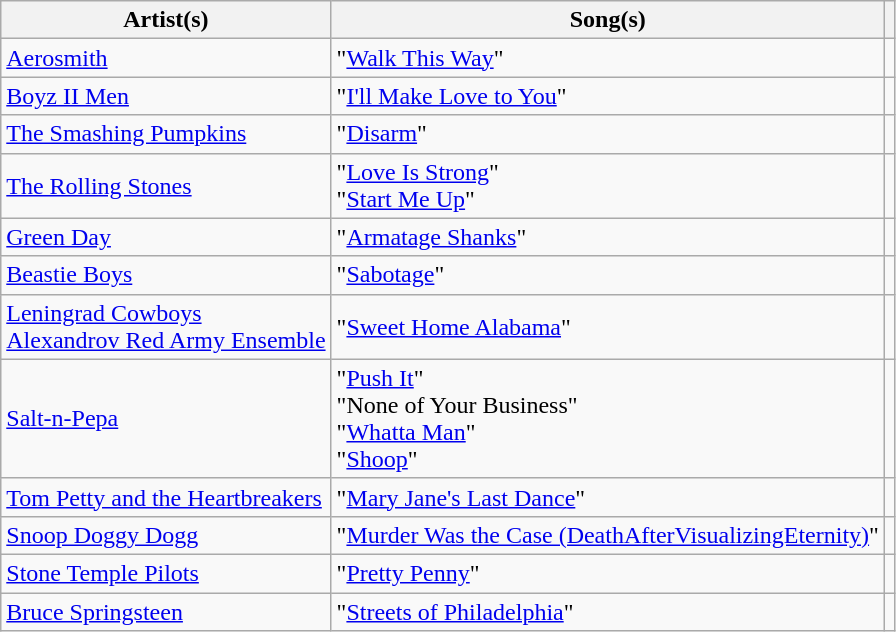<table class="wikitable plainrowheaders">
<tr>
<th scope="col">Artist(s)</th>
<th scope="col">Song(s)</th>
<th scope="col"></th>
</tr>
<tr>
<td><a href='#'>Aerosmith</a></td>
<td>"<a href='#'>Walk This Way</a>"</td>
<td></td>
</tr>
<tr>
<td><a href='#'>Boyz II Men</a></td>
<td>"<a href='#'>I'll Make Love to You</a>"</td>
<td style="text-align:center;"></td>
</tr>
<tr>
<td><a href='#'>The Smashing Pumpkins</a></td>
<td>"<a href='#'>Disarm</a>"</td>
<td style="text-align:center;"></td>
</tr>
<tr>
<td><a href='#'>The Rolling Stones</a></td>
<td>"<a href='#'>Love Is Strong</a>" <br> "<a href='#'>Start Me Up</a>"</td>
<td style="text-align:center;"></td>
</tr>
<tr>
<td><a href='#'>Green Day</a></td>
<td>"<a href='#'>Armatage Shanks</a>"</td>
<td style="text-align:center;"></td>
</tr>
<tr>
<td><a href='#'>Beastie Boys</a></td>
<td>"<a href='#'>Sabotage</a>"</td>
<td style="text-align:center;"></td>
</tr>
<tr>
<td><a href='#'>Leningrad Cowboys</a> <br> <a href='#'>Alexandrov Red Army Ensemble</a></td>
<td>"<a href='#'>Sweet Home Alabama</a>"</td>
<td style="text-align:center;"></td>
</tr>
<tr>
<td><a href='#'>Salt-n-Pepa</a></td>
<td>"<a href='#'>Push It</a>" <br> "None of Your Business" <br> "<a href='#'>Whatta Man</a>" <br> "<a href='#'>Shoop</a>"</td>
<td style="text-align:center;"></td>
</tr>
<tr>
<td><a href='#'>Tom Petty and the Heartbreakers</a></td>
<td>"<a href='#'>Mary Jane's Last Dance</a>"</td>
<td style="text-align:center;"></td>
</tr>
<tr>
<td><a href='#'>Snoop Doggy Dogg</a></td>
<td>"<a href='#'>Murder Was the Case (DeathAfterVisualizingEternity)</a>"</td>
<td style="text-align:center;"></td>
</tr>
<tr>
<td><a href='#'>Stone Temple Pilots</a></td>
<td>"<a href='#'>Pretty Penny</a>"</td>
<td style="text-align:center;"></td>
</tr>
<tr>
<td><a href='#'>Bruce Springsteen</a></td>
<td>"<a href='#'>Streets of Philadelphia</a>"</td>
<td style="text-align:center;"></td>
</tr>
</table>
